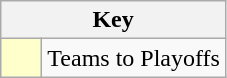<table class="wikitable" style="text-align: center;">
<tr>
<th colspan=2>Key</th>
</tr>
<tr>
<td style="background:#ffffcc; width:20px;"></td>
<td align=left>Teams to Playoffs</td>
</tr>
</table>
